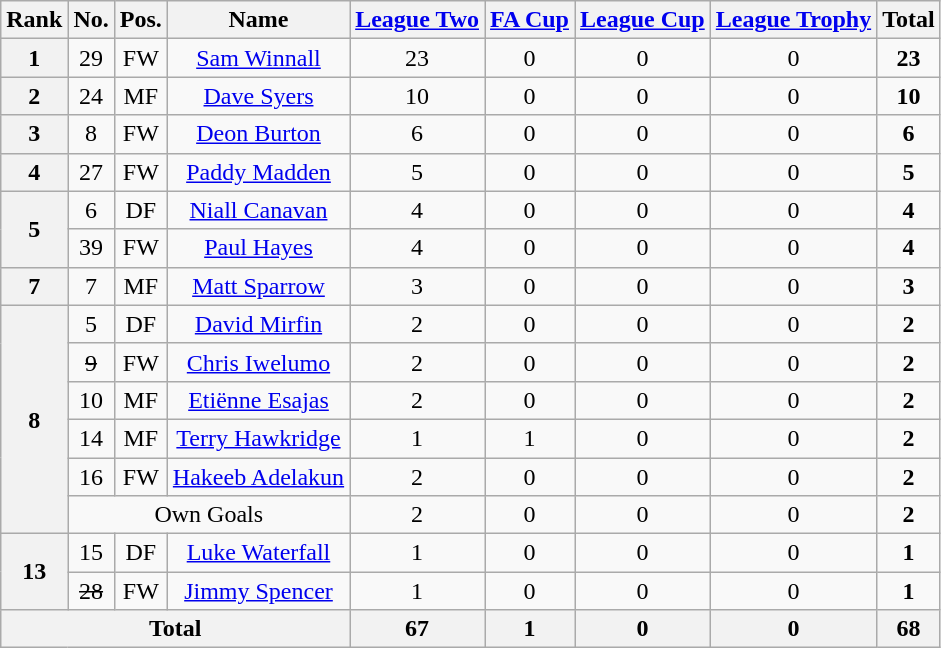<table class="wikitable" style="text-align: center;">
<tr>
<th>Rank</th>
<th>No.</th>
<th>Pos.</th>
<th>Name</th>
<th><a href='#'>League Two</a></th>
<th><a href='#'>FA Cup</a></th>
<th><a href='#'>League Cup</a></th>
<th><a href='#'>League Trophy</a></th>
<th>Total</th>
</tr>
<tr>
<th rowspan=1>1</th>
<td>29</td>
<td>FW</td>
<td><a href='#'>Sam Winnall</a></td>
<td>23</td>
<td>0</td>
<td>0</td>
<td>0</td>
<td><strong>23</strong></td>
</tr>
<tr>
<th rowspan=1>2</th>
<td>24</td>
<td>MF</td>
<td><a href='#'>Dave Syers</a></td>
<td>10</td>
<td>0</td>
<td>0</td>
<td>0</td>
<td><strong>10</strong></td>
</tr>
<tr>
<th rowspan=1>3</th>
<td>8</td>
<td>FW</td>
<td><a href='#'>Deon Burton</a></td>
<td>6</td>
<td>0</td>
<td>0</td>
<td>0</td>
<td><strong>6</strong></td>
</tr>
<tr>
<th rowspan=1>4</th>
<td>27</td>
<td>FW</td>
<td><a href='#'>Paddy Madden</a></td>
<td>5</td>
<td>0</td>
<td>0</td>
<td>0</td>
<td><strong>5</strong></td>
</tr>
<tr>
<th rowspan=2>5</th>
<td>6</td>
<td>DF</td>
<td><a href='#'>Niall Canavan</a></td>
<td>4</td>
<td>0</td>
<td>0</td>
<td>0</td>
<td><strong>4</strong></td>
</tr>
<tr>
<td>39</td>
<td>FW</td>
<td><a href='#'>Paul Hayes</a></td>
<td>4</td>
<td>0</td>
<td>0</td>
<td>0</td>
<td><strong>4</strong></td>
</tr>
<tr>
<th rowspan=1>7</th>
<td>7</td>
<td>MF</td>
<td><a href='#'>Matt Sparrow</a></td>
<td>3</td>
<td>0</td>
<td>0</td>
<td>0</td>
<td><strong>3</strong></td>
</tr>
<tr>
<th rowspan=6>8</th>
<td>5</td>
<td>DF</td>
<td><a href='#'>David Mirfin</a></td>
<td>2</td>
<td>0</td>
<td>0</td>
<td>0</td>
<td><strong>2</strong></td>
</tr>
<tr>
<td><s>9</s></td>
<td>FW</td>
<td><a href='#'>Chris Iwelumo</a></td>
<td>2</td>
<td>0</td>
<td>0</td>
<td>0</td>
<td><strong>2</strong></td>
</tr>
<tr>
<td>10</td>
<td>MF</td>
<td><a href='#'>Etiënne Esajas</a></td>
<td>2</td>
<td>0</td>
<td>0</td>
<td>0</td>
<td><strong>2</strong></td>
</tr>
<tr>
<td>14</td>
<td>MF</td>
<td><a href='#'>Terry Hawkridge</a></td>
<td>1</td>
<td>1</td>
<td>0</td>
<td>0</td>
<td><strong>2</strong></td>
</tr>
<tr>
<td>16</td>
<td>FW</td>
<td><a href='#'>Hakeeb Adelakun</a></td>
<td>2</td>
<td>0</td>
<td>0</td>
<td>0</td>
<td><strong>2</strong></td>
</tr>
<tr>
<td colspan=3>Own Goals</td>
<td>2</td>
<td>0</td>
<td>0</td>
<td>0</td>
<td><strong>2</strong></td>
</tr>
<tr>
<th rowspan=2>13</th>
<td>15</td>
<td>DF</td>
<td><a href='#'>Luke Waterfall</a></td>
<td>1</td>
<td>0</td>
<td>0</td>
<td>0</td>
<td><strong>1</strong></td>
</tr>
<tr>
<td><s>28</s></td>
<td>FW</td>
<td><a href='#'>Jimmy Spencer</a></td>
<td>1</td>
<td>0</td>
<td>0</td>
<td>0</td>
<td><strong>1</strong></td>
</tr>
<tr>
<th colspan=4>Total</th>
<th>67</th>
<th>1</th>
<th>0</th>
<th>0</th>
<th>68</th>
</tr>
</table>
